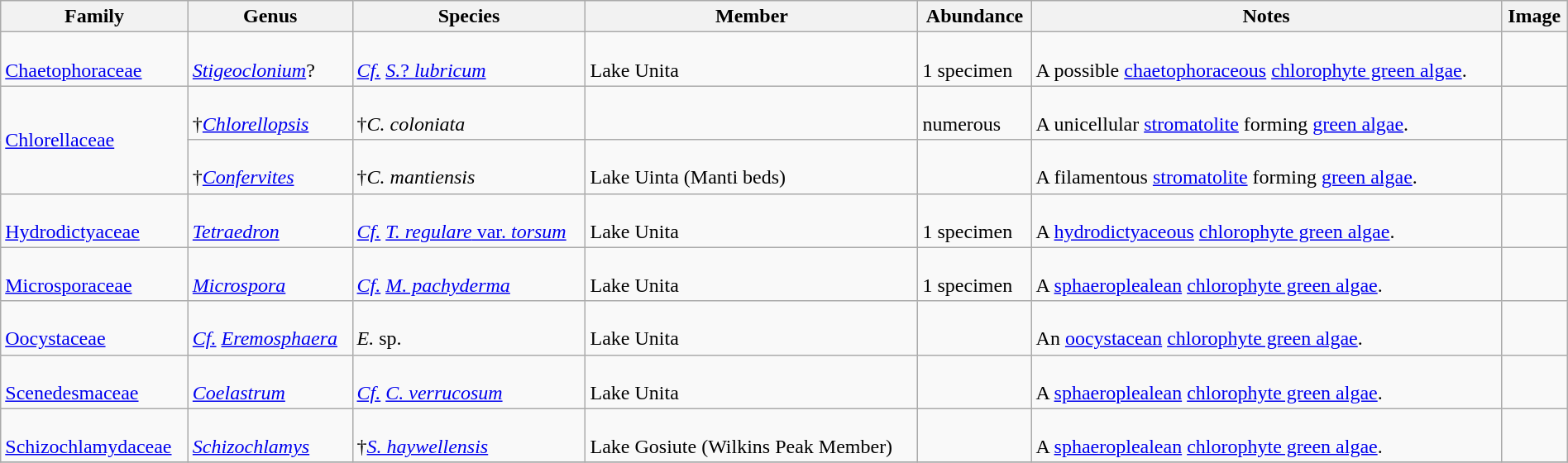<table class="wikitable" style="margin:auto;width:100%;">
<tr>
<th>Family</th>
<th>Genus</th>
<th>Species</th>
<th>Member</th>
<th>Abundance</th>
<th>Notes</th>
<th>Image</th>
</tr>
<tr>
<td><br><a href='#'>Chaetophoraceae</a></td>
<td><br><em><a href='#'>Stigeoclonium</a></em>?</td>
<td><br><em><a href='#'>Cf.</a></em> <a href='#'><em>S.</em>? <em>lubricum</em></a> </td>
<td><br>Lake Unita</td>
<td><br>1 specimen</td>
<td><br>A possible <a href='#'>chaetophoraceous</a> <a href='#'>chlorophyte green algae</a>.</td>
<td><br></td>
</tr>
<tr>
<td rowspan=2><a href='#'>Chlorellaceae</a></td>
<td><br>†<em><a href='#'>Chlorellopsis</a></em></td>
<td><br>†<em>C. coloniata</em> </td>
<td></td>
<td><br>numerous</td>
<td><br>A unicellular <a href='#'>stromatolite</a> forming <a href='#'>green algae</a>.</td>
<td><br></td>
</tr>
<tr>
<td><br>†<em><a href='#'>Confervites</a></em></td>
<td><br>†<em>C. mantiensis</em> </td>
<td><br>Lake Uinta (Manti beds)</td>
<td></td>
<td><br>A filamentous <a href='#'>stromatolite</a> forming <a href='#'>green algae</a>.</td>
<td><br></td>
</tr>
<tr>
<td><br><a href='#'>Hydrodictyaceae</a></td>
<td><br><em><a href='#'>Tetraedron</a></em></td>
<td><br><em><a href='#'>Cf.</a></em> <a href='#'><em>T. regulare</em> var. <em>torsum</em></a> </td>
<td><br>Lake Unita</td>
<td><br>1 specimen</td>
<td><br>A <a href='#'>hydrodictyaceous</a> <a href='#'>chlorophyte green algae</a>.</td>
<td><br></td>
</tr>
<tr>
<td><br><a href='#'>Microsporaceae</a></td>
<td><br><em><a href='#'>Microspora</a></em></td>
<td><br><em><a href='#'>Cf.</a></em> <em><a href='#'>M. pachyderma</a></em> </td>
<td><br>Lake Unita</td>
<td><br>1 specimen</td>
<td><br>A <a href='#'>sphaeroplealean</a> <a href='#'>chlorophyte green algae</a>.</td>
<td><br></td>
</tr>
<tr>
<td><br><a href='#'>Oocystaceae</a></td>
<td><br><em><a href='#'>Cf.</a></em> <em><a href='#'>Eremosphaera</a></em></td>
<td><br><em>E.</em> sp.</td>
<td><br>Lake Unita</td>
<td></td>
<td><br>An <a href='#'>oocystacean</a> <a href='#'>chlorophyte green algae</a>.</td>
<td></td>
</tr>
<tr>
<td><br><a href='#'>Scenedesmaceae</a></td>
<td><br><em><a href='#'>Coelastrum</a></em></td>
<td><br><em><a href='#'>Cf.</a></em> <em><a href='#'>C. verrucosum</a></em> </td>
<td><br>Lake Unita</td>
<td></td>
<td><br>A <a href='#'>sphaeroplealean</a> <a href='#'>chlorophyte green algae</a>.</td>
<td><br></td>
</tr>
<tr>
<td><br><a href='#'>Schizochlamydaceae</a></td>
<td><br><em><a href='#'>Schizochlamys</a></em></td>
<td><br>†<em><a href='#'>S. haywellensis</a></em> </td>
<td><br>Lake Gosiute (Wilkins Peak Member)</td>
<td></td>
<td><br>A <a href='#'>sphaeroplealean</a> <a href='#'>chlorophyte green algae</a>.</td>
<td></td>
</tr>
<tr>
</tr>
</table>
